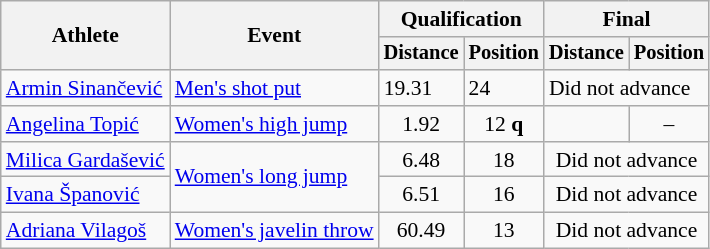<table class=wikitable style="font-size:90%">
<tr>
<th rowspan="2">Athlete</th>
<th rowspan="2">Event</th>
<th colspan="2">Qualification</th>
<th colspan="2">Final</th>
</tr>
<tr style="font-size:95%">
<th>Distance</th>
<th>Position</th>
<th>Distance</th>
<th>Position</th>
</tr>
<tr -align=center>
<td align=left><a href='#'>Armin Sinančević</a></td>
<td align=left><a href='#'>Men's shot put</a></td>
<td>19.31</td>
<td>24</td>
<td colspan=2>Did not advance</td>
</tr>
<tr align=center>
<td align=left><a href='#'>Angelina Topić</a></td>
<td align=left><a href='#'>Women's high jump</a></td>
<td>1.92</td>
<td>12 <strong>q</strong></td>
<td></td>
<td>–</td>
</tr>
<tr align=center>
<td align=left><a href='#'>Milica Gardašević</a></td>
<td align=left rowspan=2><a href='#'>Women's long jump</a></td>
<td>6.48</td>
<td>18</td>
<td colspan=2>Did not advance</td>
</tr>
<tr align=center>
<td align=left><a href='#'>Ivana Španović</a></td>
<td>6.51</td>
<td>16</td>
<td colspan=2>Did not advance</td>
</tr>
<tr align=center>
<td align=left><a href='#'>Adriana Vilagoš</a></td>
<td align=left><a href='#'>Women's javelin throw</a></td>
<td>60.49</td>
<td>13</td>
<td colspan=2>Did not advance</td>
</tr>
</table>
